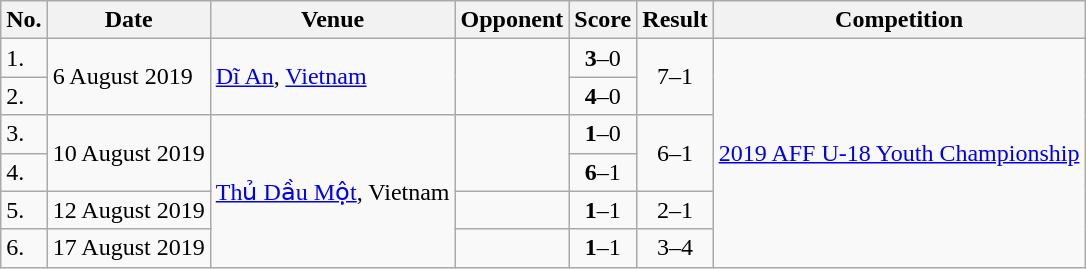<table class="wikitable">
<tr>
<th>No.</th>
<th>Date</th>
<th>Venue</th>
<th>Opponent</th>
<th>Score</th>
<th>Result</th>
<th>Competition</th>
</tr>
<tr>
<td>1.</td>
<td rowspan=2>6 August 2019</td>
<td rowspan=2><a href='#'>Dĩ An</a>, <a href='#'>Vietnam</a></td>
<td rowspan=2></td>
<td align=center><strong>3</strong>–0</td>
<td rowspan=2 align=center>7–1</td>
<td rowspan=6><a href='#'>2019 AFF U-18 Youth Championship</a></td>
</tr>
<tr>
<td>2.</td>
<td align=center><strong>4</strong>–0</td>
</tr>
<tr>
<td>3.</td>
<td rowspan=2>10 August 2019</td>
<td rowspan=4><a href='#'>Thủ Dầu Một</a>, Vietnam</td>
<td rowspan=2></td>
<td align=center><strong>1</strong>–0</td>
<td rowspan=2 align=center>6–1</td>
</tr>
<tr>
<td>4.</td>
<td align=center><strong>6</strong>–1</td>
</tr>
<tr>
<td>5.</td>
<td>12 August 2019</td>
<td></td>
<td align=center><strong>1</strong>–1</td>
<td align=center>2–1</td>
</tr>
<tr>
<td>6.</td>
<td>17 August 2019</td>
<td></td>
<td align=center><strong>1</strong>–1</td>
<td align=center>3–4 </td>
</tr>
</table>
